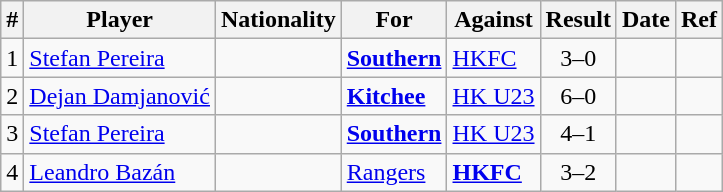<table class="wikitable sortable">
<tr>
<th>#</th>
<th>Player</th>
<th>Nationality</th>
<th>For</th>
<th>Against</th>
<th align=center>Result</th>
<th>Date</th>
<th>Ref</th>
</tr>
<tr>
<td>1</td>
<td><a href='#'>Stefan Pereira</a></td>
<td></td>
<td><strong><a href='#'>Southern</a></strong></td>
<td><a href='#'>HKFC</a></td>
<td style="text-align:center;">3–0</td>
<td></td>
<td></td>
</tr>
<tr>
<td>2</td>
<td><a href='#'>Dejan Damjanović</a></td>
<td></td>
<td><strong><a href='#'>Kitchee</a></strong></td>
<td><a href='#'>HK U23</a></td>
<td style="text-align:center;">6–0</td>
<td></td>
<td></td>
</tr>
<tr>
<td>3</td>
<td><a href='#'>Stefan Pereira</a></td>
<td></td>
<td><strong><a href='#'>Southern</a></strong></td>
<td><a href='#'>HK U23</a></td>
<td style="text-align:center;">4–1</td>
<td></td>
<td></td>
</tr>
<tr>
<td>4</td>
<td><a href='#'>Leandro Bazán</a></td>
<td></td>
<td><a href='#'>Rangers</a></td>
<td><strong><a href='#'>HKFC</a></strong></td>
<td style="text-align:center;">3–2</td>
<td></td>
<td></td>
</tr>
</table>
